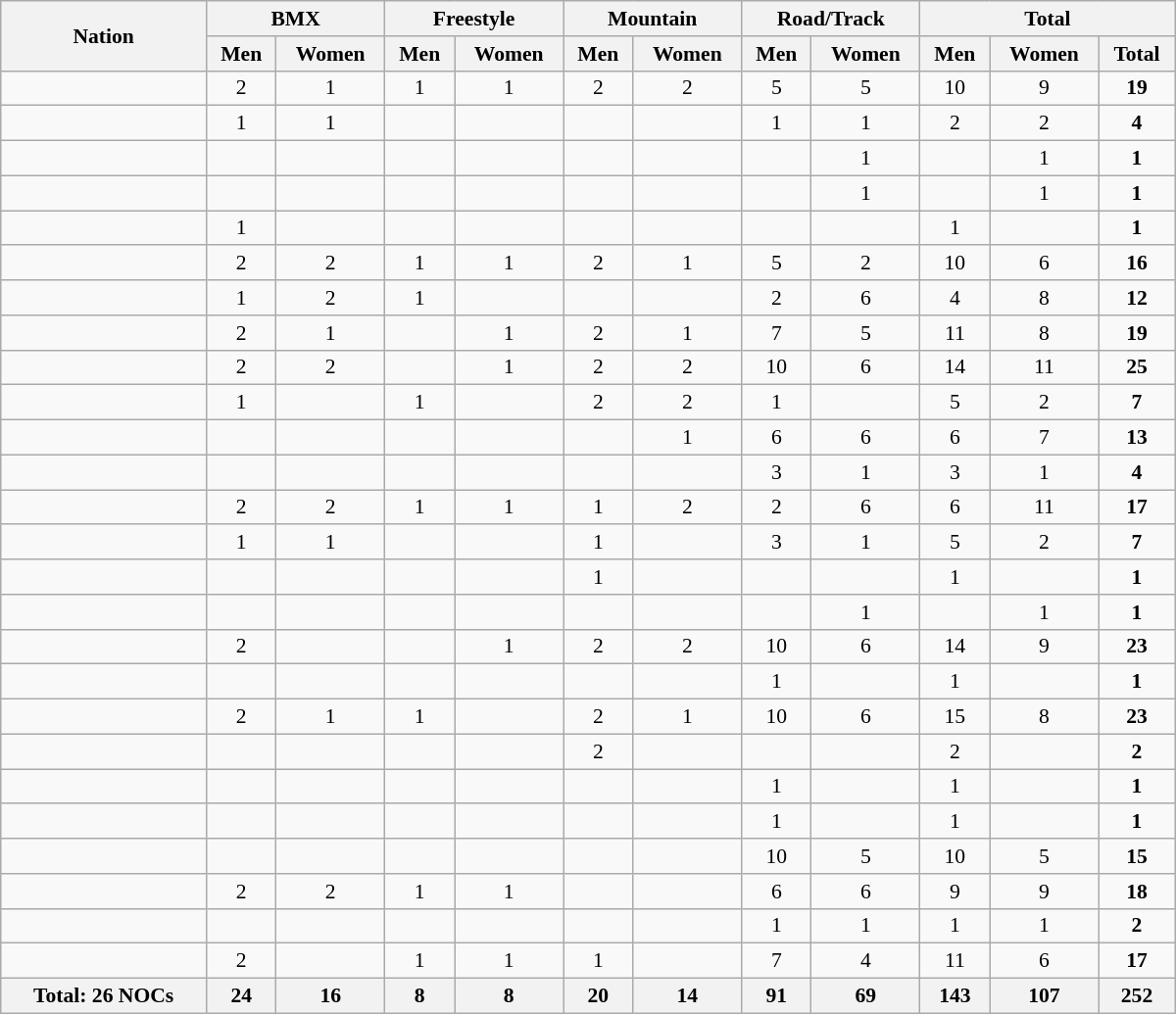<table class="wikitable"  style="width:800px; text-align:center; font-size:90%;">
<tr>
<th rowspan="2" style="text-align:center;">Nation</th>
<th colspan=2>BMX</th>
<th colspan=2>Freestyle</th>
<th colspan=2>Mountain</th>
<th colspan=2>Road/Track</th>
<th colspan=4>Total</th>
</tr>
<tr>
<th>Men</th>
<th>Women</th>
<th>Men</th>
<th>Women</th>
<th>Men</th>
<th>Women</th>
<th>Men</th>
<th>Women</th>
<th>Men</th>
<th>Women</th>
<th>Total</th>
</tr>
<tr>
<td align=left></td>
<td>2</td>
<td>1</td>
<td>1</td>
<td>1</td>
<td>2</td>
<td>2</td>
<td>5</td>
<td>5</td>
<td>10</td>
<td>9</td>
<td><strong>19</strong></td>
</tr>
<tr>
<td align=left></td>
<td>1</td>
<td>1</td>
<td></td>
<td></td>
<td></td>
<td></td>
<td>1</td>
<td>1</td>
<td>2</td>
<td>2</td>
<td><strong>4</strong></td>
</tr>
<tr>
<td align=left></td>
<td></td>
<td></td>
<td></td>
<td></td>
<td></td>
<td></td>
<td></td>
<td>1</td>
<td></td>
<td>1</td>
<td><strong>1</strong></td>
</tr>
<tr>
<td align=left></td>
<td></td>
<td></td>
<td></td>
<td></td>
<td></td>
<td></td>
<td></td>
<td>1</td>
<td></td>
<td>1</td>
<td><strong>1</strong></td>
</tr>
<tr>
<td align=left></td>
<td>1</td>
<td></td>
<td></td>
<td></td>
<td></td>
<td></td>
<td></td>
<td></td>
<td>1</td>
<td></td>
<td><strong>1</strong></td>
</tr>
<tr>
<td align=left></td>
<td>2</td>
<td>2</td>
<td>1</td>
<td>1</td>
<td>2</td>
<td>1</td>
<td>5</td>
<td>2</td>
<td>10</td>
<td>6</td>
<td><strong>16</strong></td>
</tr>
<tr>
<td align=left></td>
<td>1</td>
<td>2</td>
<td>1</td>
<td></td>
<td></td>
<td></td>
<td>2</td>
<td>6</td>
<td>4</td>
<td>8</td>
<td><strong>12</strong></td>
</tr>
<tr>
<td align=left></td>
<td>2</td>
<td>1</td>
<td></td>
<td>1</td>
<td>2</td>
<td>1</td>
<td>7</td>
<td>5</td>
<td>11</td>
<td>8</td>
<td><strong>19</strong></td>
</tr>
<tr>
<td align=left></td>
<td>2</td>
<td>2</td>
<td></td>
<td>1</td>
<td>2</td>
<td>2</td>
<td>10</td>
<td>6</td>
<td>14</td>
<td>11</td>
<td><strong>25</strong></td>
</tr>
<tr>
<td align=left></td>
<td>1</td>
<td></td>
<td>1</td>
<td></td>
<td>2</td>
<td>2</td>
<td>1</td>
<td></td>
<td>5</td>
<td>2</td>
<td><strong>7</strong></td>
</tr>
<tr>
<td align=left></td>
<td></td>
<td></td>
<td></td>
<td></td>
<td></td>
<td>1</td>
<td>6</td>
<td>6</td>
<td>6</td>
<td>7</td>
<td><strong>13</strong></td>
</tr>
<tr>
<td align=left></td>
<td></td>
<td></td>
<td></td>
<td></td>
<td></td>
<td></td>
<td>3</td>
<td>1</td>
<td>3</td>
<td>1</td>
<td><strong>4</strong></td>
</tr>
<tr>
<td align=left></td>
<td>2</td>
<td>2</td>
<td>1</td>
<td>1</td>
<td>1</td>
<td>2</td>
<td>2</td>
<td>6</td>
<td>6</td>
<td>11</td>
<td><strong>17</strong></td>
</tr>
<tr>
<td align=left></td>
<td>1</td>
<td>1</td>
<td></td>
<td></td>
<td>1</td>
<td></td>
<td>3</td>
<td>1</td>
<td>5</td>
<td>2</td>
<td><strong>7</strong></td>
</tr>
<tr>
<td align=left></td>
<td></td>
<td></td>
<td></td>
<td></td>
<td>1</td>
<td></td>
<td></td>
<td></td>
<td>1</td>
<td></td>
<td><strong>1</strong></td>
</tr>
<tr>
<td align=left></td>
<td></td>
<td></td>
<td></td>
<td></td>
<td></td>
<td></td>
<td></td>
<td>1</td>
<td></td>
<td>1</td>
<td><strong>1</strong></td>
</tr>
<tr>
<td align=left></td>
<td>2</td>
<td></td>
<td></td>
<td>1</td>
<td>2</td>
<td>2</td>
<td>10</td>
<td>6</td>
<td>14</td>
<td>9</td>
<td><strong>23</strong></td>
</tr>
<tr>
<td align=left></td>
<td></td>
<td></td>
<td></td>
<td></td>
<td></td>
<td></td>
<td>1</td>
<td></td>
<td>1</td>
<td></td>
<td><strong>1</strong></td>
</tr>
<tr>
<td align=left></td>
<td>2</td>
<td>1</td>
<td>1</td>
<td></td>
<td>2</td>
<td>1</td>
<td>10</td>
<td>6</td>
<td>15</td>
<td>8</td>
<td><strong>23</strong></td>
</tr>
<tr>
<td align=left></td>
<td></td>
<td></td>
<td></td>
<td></td>
<td>2</td>
<td></td>
<td></td>
<td></td>
<td>2</td>
<td></td>
<td><strong>2</strong></td>
</tr>
<tr>
<td align=left></td>
<td></td>
<td></td>
<td></td>
<td></td>
<td></td>
<td></td>
<td>1</td>
<td></td>
<td>1</td>
<td></td>
<td><strong>1</strong></td>
</tr>
<tr>
<td align=left></td>
<td></td>
<td></td>
<td></td>
<td></td>
<td></td>
<td></td>
<td>1</td>
<td></td>
<td>1</td>
<td></td>
<td><strong>1</strong></td>
</tr>
<tr>
<td align=left></td>
<td></td>
<td></td>
<td></td>
<td></td>
<td></td>
<td></td>
<td>10</td>
<td>5</td>
<td>10</td>
<td>5</td>
<td><strong>15</strong></td>
</tr>
<tr>
<td align=left></td>
<td>2</td>
<td>2</td>
<td>1</td>
<td>1</td>
<td></td>
<td></td>
<td>6</td>
<td>6</td>
<td>9</td>
<td>9</td>
<td><strong>18</strong></td>
</tr>
<tr>
<td align=left></td>
<td></td>
<td></td>
<td></td>
<td></td>
<td></td>
<td></td>
<td>1</td>
<td>1</td>
<td>1</td>
<td>1</td>
<td><strong>2</strong></td>
</tr>
<tr>
<td align=left></td>
<td>2</td>
<td></td>
<td>1</td>
<td>1</td>
<td>1</td>
<td></td>
<td>7</td>
<td>4</td>
<td>11</td>
<td>6</td>
<td><strong>17</strong></td>
</tr>
<tr>
<th>Total: 26 NOCs</th>
<th>24</th>
<th>16</th>
<th>8</th>
<th>8</th>
<th>20</th>
<th>14</th>
<th>91</th>
<th>69</th>
<th>143</th>
<th>107</th>
<th>252</th>
</tr>
</table>
